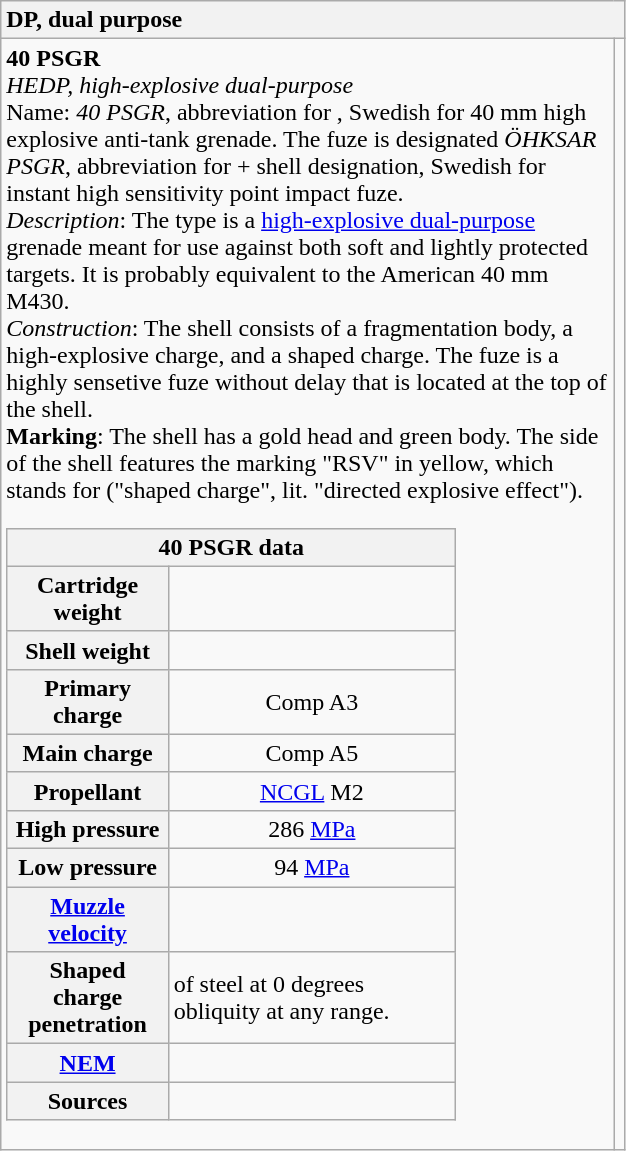<table class="wikitable mw-collapsible mw-collapsed" style="width: 33%;">
<tr>
<th colspan="2" style="text-align: left;"> DP, dual purpose</th>
</tr>
<tr>
<td><strong>40 PSGR</strong><br><em>HEDP, high-explosive dual-purpose</em><br>Name: <em>40 PSGR</em>, abbreviation for , Swedish for 40 mm high explosive anti-tank grenade. The fuze is designated <em>ÖHKSAR PSGR</em>, abbreviation for  + shell designation, Swedish for instant high sensitivity point impact fuze.<br><em>Description</em>: The type is a <a href='#'>high-explosive dual-purpose</a> grenade meant for use against both soft and lightly protected targets. It is probably equivalent to the American 40 mm M430.<br><em>Construction</em>: The shell consists of a fragmentation body, a high-explosive charge, and a shaped charge. The fuze is a highly sensetive fuze without delay that is located at the top of the shell.<br><strong>Marking</strong>: The shell has a gold head and green body. The side of the shell features the marking "RSV" in yellow, which stands for  ("shaped charge", lit. "directed explosive effect").<br><table class="wikitable mw-collapsible mw-collapsed" style="width: 300px;">
<tr>
<th colspan="2">40 PSGR data</th>
</tr>
<tr>
<th style="width: 100px;">Cartridge weight</th>
<td style="text-align: center; vertical-align: center;"></td>
</tr>
<tr>
<th style="width: 100px;">Shell weight</th>
<td style="text-align: center; vertical-align: center;"></td>
</tr>
<tr>
<th style="width: 100px;">Primary charge</th>
<td style="text-align: center; vertical-align: center;"> Comp A3</td>
</tr>
<tr>
<th style="width: 100px;">Main charge</th>
<td style="text-align: center; vertical-align: center;"> Comp A5</td>
</tr>
<tr>
<th style="width: 100px;">Propellant</th>
<td style="text-align: center; vertical-align: center;"> <a href='#'>NCGL</a> M2</td>
</tr>
<tr>
<th style="width: 100px;">High pressure</th>
<td style="text-align: center; vertical-align: center;">286 <a href='#'>MPa</a></td>
</tr>
<tr>
<th style="width: 100px;">Low pressure</th>
<td style="text-align: center; vertical-align: center;">94 <a href='#'>MPa</a></td>
</tr>
<tr>
<th style="width: 100px;"><a href='#'>Muzzle velocity</a></th>
<td style="text-align: center; vertical-align: center;"></td>
</tr>
<tr>
<th>Shaped charge penetration</th>
<td> of steel at 0 degrees obliquity at any range.</td>
</tr>
<tr>
<th style="width: 100px;"><a href='#'>NEM</a></th>
<td style="text-align: center; vertical-align: center;"></td>
</tr>
<tr>
<th style="width: 100px;">Sources</th>
<td style="text-align: center; vertical-align: center;"></td>
</tr>
</table>
</td>
<td></td>
</tr>
</table>
